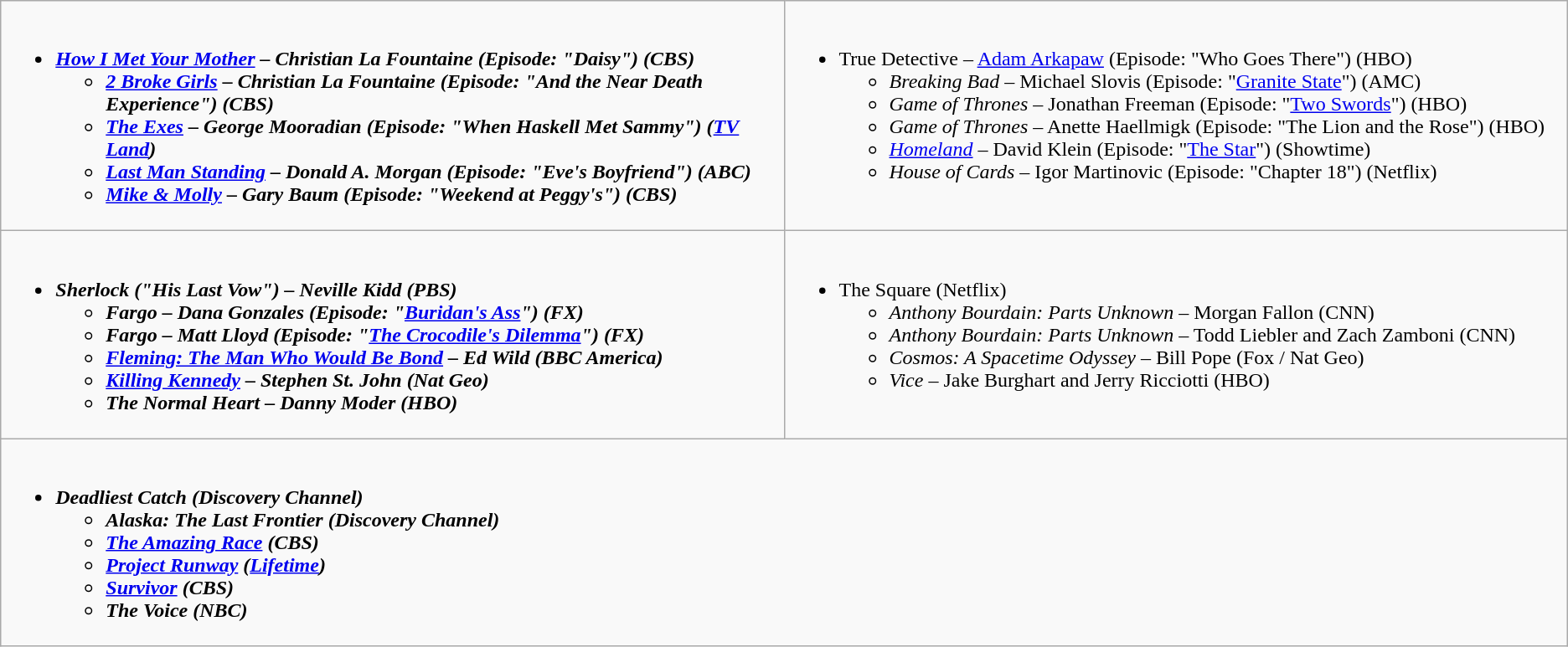<table class="wikitable">
<tr>
<td style="vertical-align:top;" width="50%"><br><ul><li><strong><em><a href='#'>How I Met Your Mother</a><em> – Christian La Fountaine (Episode: "Daisy") (CBS)<strong><ul><li></em><a href='#'>2 Broke Girls</a><em> – Christian La Fountaine (Episode: "And the Near Death Experience") (CBS)</li><li></em><a href='#'>The Exes</a><em> – George Mooradian (Episode: "When Haskell Met Sammy") (<a href='#'>TV Land</a>)</li><li></em><a href='#'>Last Man Standing</a><em> – Donald A. Morgan (Episode: "Eve's Boyfriend") (ABC)</li><li></em><a href='#'>Mike & Molly</a><em> – Gary Baum (Episode: "Weekend at Peggy's") (CBS)</li></ul></li></ul></td>
<td style="vertical-align:top;" width="50%"><br><ul><li></em></strong>True Detective</em> – <a href='#'>Adam Arkapaw</a> (Episode: "Who Goes There") (HBO)</strong><ul><li><em>Breaking Bad</em> – Michael Slovis (Episode: "<a href='#'>Granite State</a>") (AMC)</li><li><em>Game of Thrones</em> – Jonathan Freeman (Episode: "<a href='#'>Two Swords</a>") (HBO)</li><li><em>Game of Thrones</em> – Anette Haellmigk (Episode: "The Lion and the Rose") (HBO)</li><li><em><a href='#'>Homeland</a></em> – David Klein (Episode: "<a href='#'>The Star</a>") (Showtime)</li><li><em>House of Cards</em> – Igor Martinovic (Episode: "Chapter 18") (Netflix)</li></ul></li></ul></td>
</tr>
<tr>
<td style="vertical-align:top;" width="50%"><br><ul><li><strong><em>Sherlock<em> ("His Last Vow") – Neville Kidd (PBS)<strong><ul><li></em>Fargo<em> – Dana Gonzales (Episode: "<a href='#'>Buridan's Ass</a>") (FX)</li><li></em>Fargo<em> – Matt Lloyd (Episode: "<a href='#'>The Crocodile's Dilemma</a>") (FX)</li><li></em><a href='#'>Fleming: The Man Who Would Be Bond</a><em> – Ed Wild (BBC America)</li><li></em><a href='#'>Killing Kennedy</a><em> – Stephen St. John (Nat Geo)</li><li></em>The Normal Heart<em> – Danny Moder (HBO)</li></ul></li></ul></td>
<td style="vertical-align:top;" width="50%"><br><ul><li></em></strong>The Square</em> (Netflix)</strong><ul><li><em>Anthony Bourdain: Parts Unknown</em> – Morgan Fallon (CNN)</li><li><em>Anthony Bourdain: Parts Unknown</em> – Todd Liebler and Zach Zamboni (CNN)</li><li><em>Cosmos: A Spacetime Odyssey</em> – Bill Pope (Fox / Nat Geo)</li><li><em>Vice</em> – Jake Burghart and Jerry Ricciotti (HBO)</li></ul></li></ul></td>
</tr>
<tr>
<td style="vertical-align:top;" width="50%" colspan="2"><br><ul><li><strong><em>Deadliest Catch<em> (Discovery Channel)<strong><ul><li></em>Alaska: The Last Frontier<em> (Discovery Channel)</li><li></em><a href='#'>The Amazing Race</a><em> (CBS)</li><li></em><a href='#'>Project Runway</a><em> (<a href='#'>Lifetime</a>)</li><li></em><a href='#'>Survivor</a><em> (CBS)</li><li></em>The Voice<em> (NBC)</li></ul></li></ul></td>
</tr>
</table>
